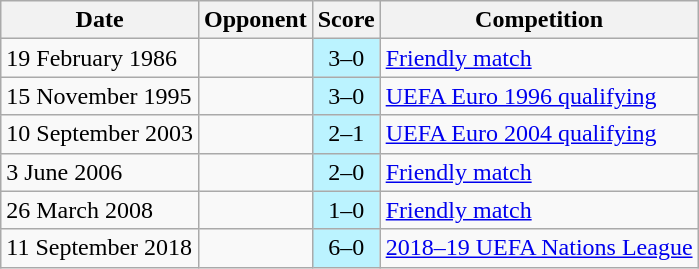<table class="wikitable">
<tr>
<th>Date</th>
<th>Opponent</th>
<th>Score</th>
<th>Competition</th>
</tr>
<tr>
<td>19 February 1986</td>
<td></td>
<td align="center" bgcolor=#bbf3ff>3–0</td>
<td><a href='#'>Friendly match</a></td>
</tr>
<tr>
<td>15 November 1995</td>
<td></td>
<td align="center" bgcolor="#bbf3ff">3–0</td>
<td><a href='#'>UEFA Euro 1996 qualifying</a></td>
</tr>
<tr>
<td>10 September 2003</td>
<td></td>
<td align="center" bgcolor=#bbf3ff>2–1</td>
<td><a href='#'>UEFA Euro 2004 qualifying</a></td>
</tr>
<tr>
<td>3 June 2006</td>
<td></td>
<td align="center" bgcolor=#bbf3ff>2–0</td>
<td><a href='#'>Friendly match</a></td>
</tr>
<tr>
<td>26 March 2008</td>
<td></td>
<td align="center" bgcolor=#bbf3ff>1–0</td>
<td><a href='#'>Friendly match</a></td>
</tr>
<tr>
<td>11 September 2018</td>
<td></td>
<td align="center" bgcolor=#bbf3ff>6–0</td>
<td><a href='#'>2018–19 UEFA Nations League</a></td>
</tr>
</table>
